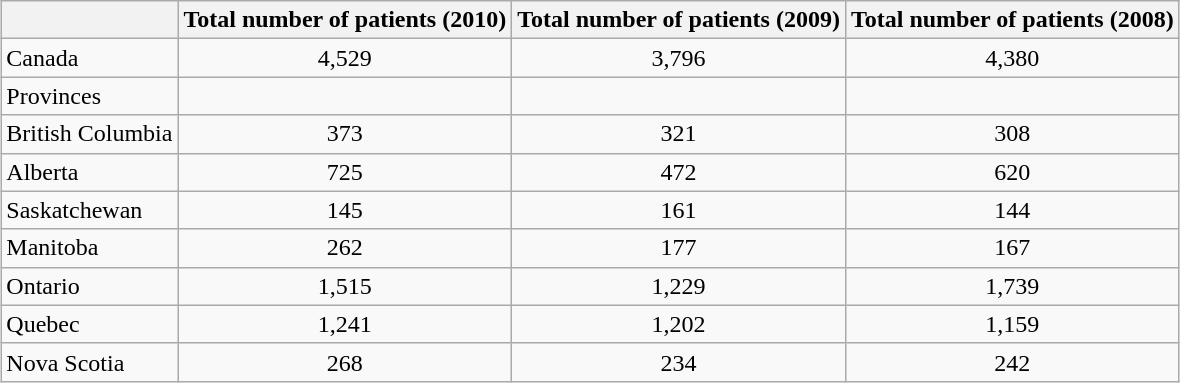<table class="wikitable" style="margin: 1em auto 1em auto;">
<tr>
<th></th>
<th>Total number of patients (2010)</th>
<th>Total number of patients (2009)</th>
<th>Total number of patients (2008)</th>
</tr>
<tr>
<td>Canada</td>
<td align="center">4,529</td>
<td align="center">3,796</td>
<td align="center">4,380</td>
</tr>
<tr>
<td>Provinces</td>
<td></td>
<td></td>
<td></td>
</tr>
<tr>
<td>British Columbia</td>
<td align="center">373</td>
<td align="center">321</td>
<td align="center">308</td>
</tr>
<tr>
<td>Alberta</td>
<td align="center">725</td>
<td align="center">472</td>
<td align="center">620</td>
</tr>
<tr>
<td>Saskatchewan</td>
<td align="center">145</td>
<td align="center">161</td>
<td align="center">144</td>
</tr>
<tr>
<td>Manitoba</td>
<td align="center">262</td>
<td align="center">177</td>
<td align="center">167</td>
</tr>
<tr>
<td>Ontario</td>
<td align="center">1,515</td>
<td align="center">1,229</td>
<td align="center">1,739</td>
</tr>
<tr>
<td>Quebec</td>
<td align="center">1,241</td>
<td align="center">1,202</td>
<td align="center">1,159</td>
</tr>
<tr>
<td>Nova Scotia</td>
<td align="center">268</td>
<td align="center">234</td>
<td align="center">242</td>
</tr>
</table>
